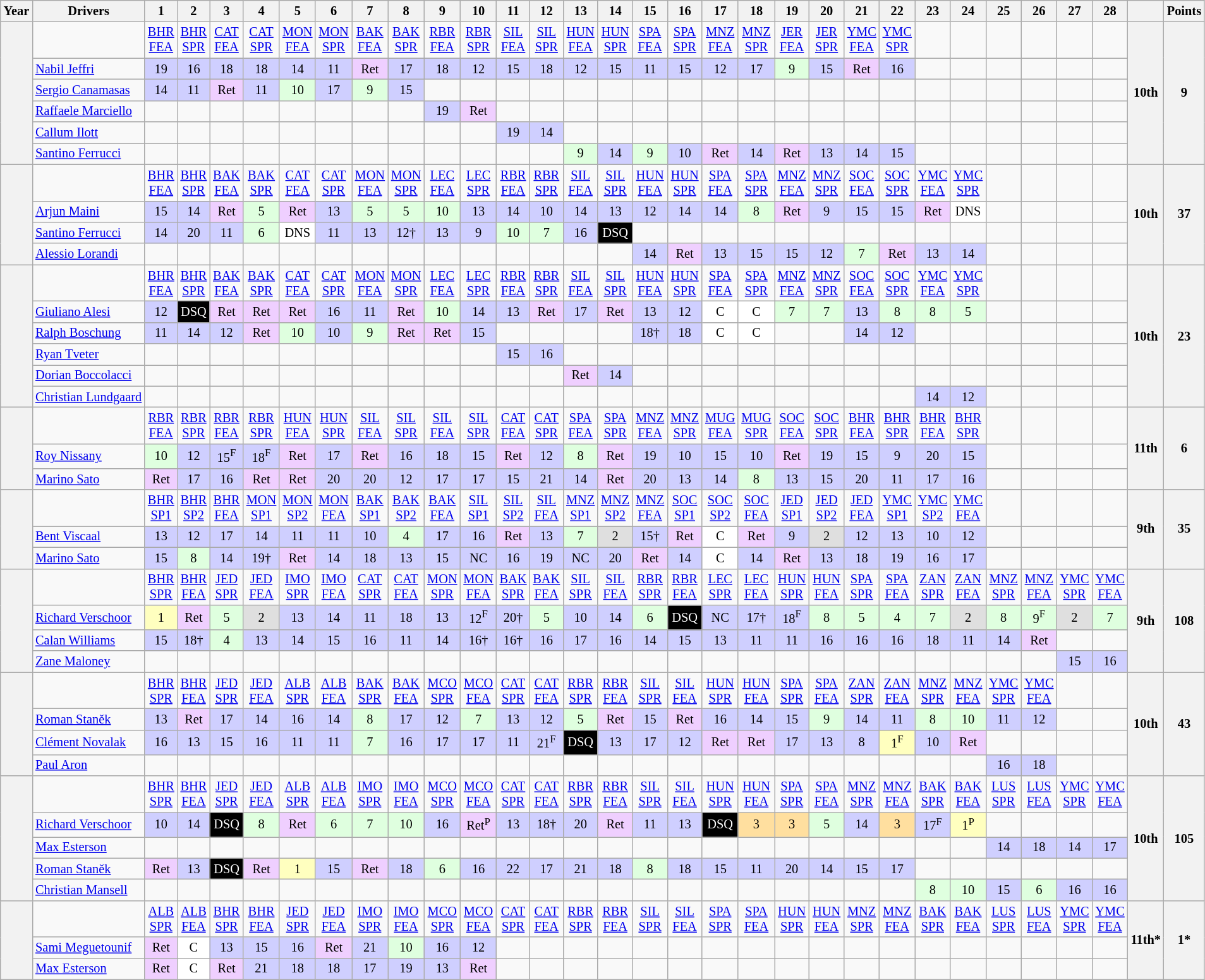<table class="wikitable" style="text-align:center; font-size:85%;">
<tr>
<th>Year</th>
<th>Drivers</th>
<th>1</th>
<th>2</th>
<th>3</th>
<th>4</th>
<th>5</th>
<th>6</th>
<th>7</th>
<th>8</th>
<th>9</th>
<th>10</th>
<th>11</th>
<th>12</th>
<th>13</th>
<th>14</th>
<th>15</th>
<th>16</th>
<th>17</th>
<th>18</th>
<th>19</th>
<th>20</th>
<th>21</th>
<th>22</th>
<th>23</th>
<th>24</th>
<th>25</th>
<th>26</th>
<th>27</th>
<th>28</th>
<th></th>
<th>Points</th>
</tr>
<tr>
<th rowspan=6></th>
<td></td>
<td><a href='#'>BHR<br>FEA</a></td>
<td><a href='#'>BHR<br>SPR</a></td>
<td><a href='#'>CAT<br>FEA</a></td>
<td><a href='#'>CAT<br>SPR</a></td>
<td><a href='#'>MON<br>FEA</a></td>
<td><a href='#'>MON<br>SPR</a></td>
<td><a href='#'>BAK<br>FEA</a></td>
<td><a href='#'>BAK<br>SPR</a></td>
<td><a href='#'>RBR<br>FEA</a></td>
<td><a href='#'>RBR<br>SPR</a></td>
<td><a href='#'>SIL<br>FEA</a></td>
<td><a href='#'>SIL<br>SPR</a></td>
<td><a href='#'>HUN<br>FEA</a></td>
<td><a href='#'>HUN<br>SPR</a></td>
<td><a href='#'>SPA<br>FEA</a></td>
<td><a href='#'>SPA<br>SPR</a></td>
<td><a href='#'>MNZ<br>FEA</a></td>
<td><a href='#'>MNZ<br>SPR</a></td>
<td><a href='#'>JER<br>FEA</a></td>
<td><a href='#'>JER<br>SPR</a></td>
<td><a href='#'>YMC<br>FEA</a></td>
<td><a href='#'>YMC<br>SPR</a></td>
<td></td>
<td></td>
<td></td>
<td></td>
<td></td>
<td></td>
<th rowspan=6>10th</th>
<th rowspan=6>9</th>
</tr>
<tr>
<td align=left nowrap> <a href='#'>Nabil Jeffri</a></td>
<td style="background:#CFCFFF;">19</td>
<td style="background:#CFCFFF;">16</td>
<td style="background:#CFCFFF;">18</td>
<td style="background:#CFCFFF;">18</td>
<td style="background:#CFCFFF;">14</td>
<td style="background:#CFCFFF;">11</td>
<td style="background:#EFCFFF;">Ret</td>
<td style="background:#CFCFFF;">17</td>
<td style="background:#CFCFFF;">18</td>
<td style="background:#CFCFFF;">12</td>
<td style="background:#CFCFFF;">15</td>
<td style="background:#CFCFFF;">18</td>
<td style="background:#CFCFFF;">12</td>
<td style="background:#CFCFFF;">15</td>
<td style="background:#CFCFFF;">11</td>
<td style="background:#CFCFFF;">15</td>
<td style="background:#CFCFFF;">12</td>
<td style="background:#CFCFFF;">17</td>
<td style="background:#DFFFDF;">9</td>
<td style="background:#CFCFFF;">15</td>
<td style="background:#EFCFFF;">Ret</td>
<td style="background:#CFCFFF;">16</td>
<td></td>
<td></td>
<td></td>
<td></td>
<td></td>
<td></td>
</tr>
<tr>
<td align=left nowrap> <a href='#'>Sergio Canamasas</a></td>
<td style="background:#CFCFFF;">14</td>
<td style="background:#CFCFFF;">11</td>
<td style="background:#EFCFFF;">Ret</td>
<td style="background:#CFCFFF;">11</td>
<td style="background:#DFFFDF;">10</td>
<td style="background:#CFCFFF;">17</td>
<td style="background:#DFFFDF;">9</td>
<td style="background:#CFCFFF;">15</td>
<td></td>
<td></td>
<td></td>
<td></td>
<td></td>
<td></td>
<td></td>
<td></td>
<td></td>
<td></td>
<td></td>
<td></td>
<td></td>
<td></td>
<td></td>
<td></td>
<td></td>
<td></td>
<td></td>
<td></td>
</tr>
<tr>
<td align=left nowrap> <a href='#'>Raffaele Marciello</a></td>
<td></td>
<td></td>
<td></td>
<td></td>
<td></td>
<td></td>
<td></td>
<td></td>
<td style="background:#CFCFFF;">19</td>
<td style="background:#EFCFFF;">Ret</td>
<td></td>
<td></td>
<td></td>
<td></td>
<td></td>
<td></td>
<td></td>
<td></td>
<td></td>
<td></td>
<td></td>
<td></td>
<td></td>
<td></td>
<td></td>
<td></td>
<td></td>
<td></td>
</tr>
<tr>
<td align=left nowrap> <a href='#'>Callum Ilott</a></td>
<td></td>
<td></td>
<td></td>
<td></td>
<td></td>
<td></td>
<td></td>
<td></td>
<td></td>
<td></td>
<td style="background:#CFCFFF;">19</td>
<td style="background:#CFCFFF;">14</td>
<td></td>
<td></td>
<td></td>
<td></td>
<td></td>
<td></td>
<td></td>
<td></td>
<td></td>
<td></td>
<td></td>
<td></td>
<td></td>
<td></td>
<td></td>
<td></td>
</tr>
<tr>
<td align=left nowrap> <a href='#'>Santino Ferrucci</a></td>
<td></td>
<td></td>
<td></td>
<td></td>
<td></td>
<td></td>
<td></td>
<td></td>
<td></td>
<td></td>
<td></td>
<td></td>
<td style="background:#DFFFDF;">9</td>
<td style="background:#CFCFFF;">14</td>
<td style="background:#DFFFDF;">9</td>
<td style="background:#CFCFFF;">10</td>
<td style="background:#EFCFFF;">Ret</td>
<td style="background:#CFCFFF;">14</td>
<td style="background:#EFCFFF;">Ret</td>
<td style="background:#CFCFFF;">13</td>
<td style="background:#CFCFFF;">14</td>
<td style="background:#CFCFFF;">15</td>
<td></td>
<td></td>
<td></td>
<td></td>
<td></td>
<td></td>
</tr>
<tr>
<th rowspan=4></th>
<td></td>
<td><a href='#'>BHR<br>FEA</a></td>
<td><a href='#'>BHR<br>SPR</a></td>
<td><a href='#'>BAK<br>FEA</a></td>
<td><a href='#'>BAK<br>SPR</a></td>
<td><a href='#'>CAT<br>FEA</a></td>
<td><a href='#'>CAT<br>SPR</a></td>
<td><a href='#'>MON<br>FEA</a></td>
<td><a href='#'>MON<br>SPR</a></td>
<td><a href='#'>LEC<br>FEA</a></td>
<td><a href='#'>LEC<br>SPR</a></td>
<td><a href='#'>RBR<br>FEA</a></td>
<td><a href='#'>RBR<br>SPR</a></td>
<td><a href='#'>SIL<br>FEA</a></td>
<td><a href='#'>SIL<br>SPR</a></td>
<td><a href='#'>HUN<br>FEA</a></td>
<td><a href='#'>HUN<br>SPR</a></td>
<td><a href='#'>SPA<br>FEA</a></td>
<td><a href='#'>SPA<br>SPR</a></td>
<td><a href='#'>MNZ<br>FEA</a></td>
<td><a href='#'>MNZ<br>SPR</a></td>
<td><a href='#'>SOC<br>FEA</a></td>
<td><a href='#'>SOC<br>SPR</a></td>
<td><a href='#'>YMC<br>FEA</a></td>
<td><a href='#'>YMC<br>SPR</a></td>
<td></td>
<td></td>
<td></td>
<td></td>
<th rowspan=4>10th</th>
<th rowspan=4>37</th>
</tr>
<tr>
<td align=left nowrap> <a href='#'>Arjun Maini</a></td>
<td style="background:#CFCFFF;">15</td>
<td style="background:#CFCFFF;">14</td>
<td style="background:#EFCFFF;">Ret</td>
<td style="background:#DFFFDF;">5</td>
<td style="background:#EFCFFF;">Ret</td>
<td style="background:#CFCFFF;">13</td>
<td style="background:#DFFFDF;">5</td>
<td style="background:#DFFFDF;">5</td>
<td style="background:#DFFFDF;">10</td>
<td style="background:#CFCFFF;">13</td>
<td style="background:#CFCFFF;">14</td>
<td style="background:#CFCFFF;">10</td>
<td style="background:#CFCFFF;">14</td>
<td style="background:#CFCFFF;">13</td>
<td style="background:#CFCFFF;">12</td>
<td style="background:#CFCFFF;">14</td>
<td style="background:#CFCFFF;">14</td>
<td style="background:#DFFFDF;">8</td>
<td style="background:#EFCFFF;">Ret</td>
<td style="background:#CFCFFF;">9</td>
<td style="background:#CFCFFF;">15</td>
<td style="background:#CFCFFF;">15</td>
<td style="background:#EFCFFF;">Ret</td>
<td style="background:#FFFFFF;">DNS</td>
<td></td>
<td></td>
<td></td>
<td></td>
</tr>
<tr>
<td align=left nowrap> <a href='#'>Santino Ferrucci</a></td>
<td style="background:#CFCFFF;">14</td>
<td style="background:#CFCFFF;">20</td>
<td style="background:#CFCFFF;">11</td>
<td style="background:#DFFFDF;">6</td>
<td style="background:#FFFFFF;">DNS</td>
<td style="background:#CFCFFF;">11</td>
<td style="background:#CFCFFF;">13</td>
<td style="background:#CFCFFF;">12†</td>
<td style="background:#CFCFFF;">13</td>
<td style="background:#CFCFFF;">9</td>
<td style="background:#DFFFDF;">10</td>
<td style="background:#DFFFDF;">7</td>
<td style="background:#CFCFFF;">16</td>
<td style="background-color:#000000;color:white">DSQ</td>
<td></td>
<td></td>
<td></td>
<td></td>
<td></td>
<td></td>
<td></td>
<td></td>
<td></td>
<td></td>
<td></td>
<td></td>
<td></td>
<td></td>
</tr>
<tr>
<td align=left nowrap> <a href='#'>Alessio Lorandi</a></td>
<td></td>
<td></td>
<td></td>
<td></td>
<td></td>
<td></td>
<td></td>
<td></td>
<td></td>
<td></td>
<td></td>
<td></td>
<td></td>
<td></td>
<td style="background:#CFCFFF;">14</td>
<td style="background:#EFCFFF;">Ret</td>
<td style="background:#CFCFFF;">13</td>
<td style="background:#CFCFFF;">15</td>
<td style="background:#CFCFFF;">15</td>
<td style="background:#CFCFFF;">12</td>
<td style="background:#DFFFDF;">7</td>
<td style="background:#EFCFFF;">Ret</td>
<td style="background:#CFCFFF;">13</td>
<td style="background:#CFCFFF;">14</td>
<td></td>
<td></td>
<td></td>
<td></td>
</tr>
<tr>
<th rowspan=6></th>
<td></td>
<td><a href='#'>BHR<br>FEA</a></td>
<td><a href='#'>BHR<br>SPR</a></td>
<td><a href='#'>BAK<br>FEA</a></td>
<td><a href='#'>BAK<br>SPR</a></td>
<td><a href='#'>CAT<br>FEA</a></td>
<td><a href='#'>CAT<br>SPR</a></td>
<td><a href='#'>MON<br>FEA</a></td>
<td><a href='#'>MON<br>SPR</a></td>
<td><a href='#'>LEC<br>FEA</a></td>
<td><a href='#'>LEC<br>SPR</a></td>
<td><a href='#'>RBR<br>FEA</a></td>
<td><a href='#'>RBR<br>SPR</a></td>
<td><a href='#'>SIL<br>FEA</a></td>
<td><a href='#'>SIL<br>SPR</a></td>
<td><a href='#'>HUN<br>FEA</a></td>
<td><a href='#'>HUN<br>SPR</a></td>
<td><a href='#'>SPA<br>FEA</a></td>
<td><a href='#'>SPA<br>SPR</a></td>
<td><a href='#'>MNZ<br>FEA</a></td>
<td><a href='#'>MNZ<br>SPR</a></td>
<td><a href='#'>SOC<br>FEA</a></td>
<td><a href='#'>SOC<br>SPR</a></td>
<td><a href='#'>YMC<br>FEA</a></td>
<td><a href='#'>YMC<br>SPR</a></td>
<td></td>
<td></td>
<td></td>
<td></td>
<th rowspan=6>10th</th>
<th rowspan=6>23</th>
</tr>
<tr>
<td align=left nowrap> <a href='#'>Giuliano Alesi</a></td>
<td style="background:#CFCFFF;">12</td>
<td style="background-color:#000000;color:white">DSQ</td>
<td style="background:#EFCFFF;">Ret</td>
<td style="background:#EFCFFF;">Ret</td>
<td style="background:#EFCFFF;">Ret</td>
<td style="background:#CFCFFF;">16</td>
<td style="background:#CFCFFF;">11</td>
<td style="background:#EFCFFF;">Ret</td>
<td style="background:#DFFFDF;">10</td>
<td style="background:#CFCFFF;">14</td>
<td style="background:#CFCFFF;">13</td>
<td style="background:#EFCFFF;">Ret</td>
<td style="background:#CFCFFF;">17</td>
<td style="background:#EFCFFF;">Ret</td>
<td style="background:#CFCFFF;">13</td>
<td style="background:#CFCFFF;">12</td>
<td style="background:#FFFFFF;">C</td>
<td style="background:#FFFFFF;">C</td>
<td style="background:#DFFFDF;">7</td>
<td style="background:#DFFFDF;">7</td>
<td style="background:#CFCFFF;">13</td>
<td style="background:#DFFFDF;">8</td>
<td style="background:#DFFFDF;">8</td>
<td style="background:#DFFFDF;">5</td>
<td></td>
<td></td>
<td></td>
<td></td>
</tr>
<tr>
<td align=left nowrap> <a href='#'>Ralph Boschung</a></td>
<td style="background:#CFCFFF;">11</td>
<td style="background:#CFCFFF;">14</td>
<td style="background:#CFCFFF;">12</td>
<td style="background:#EFCFFF;">Ret</td>
<td style="background:#DFFFDF;">10</td>
<td style="background:#CFCFFF;">10</td>
<td style="background:#DFFFDF;">9</td>
<td style="background:#EFCFFF;">Ret</td>
<td style="background:#EFCFFF;">Ret</td>
<td style="background:#CFCFFF;">15</td>
<td></td>
<td></td>
<td></td>
<td></td>
<td style="background:#CFCFFF;">18†</td>
<td style="background:#CFCFFF;">18</td>
<td style="background:#FFFFFF;">C</td>
<td style="background:#FFFFFF;">C</td>
<td></td>
<td></td>
<td style="background:#CFCFFF;">14</td>
<td style="background:#CFCFFF;">12</td>
<td></td>
<td></td>
<td></td>
<td></td>
<td></td>
<td></td>
</tr>
<tr>
<td align=left nowrap> <a href='#'>Ryan Tveter</a></td>
<td></td>
<td></td>
<td></td>
<td></td>
<td></td>
<td></td>
<td></td>
<td></td>
<td></td>
<td></td>
<td style="background:#CFCFFF;">15</td>
<td style="background:#CFCFFF;">16</td>
<td></td>
<td></td>
<td></td>
<td></td>
<td></td>
<td></td>
<td></td>
<td></td>
<td></td>
<td></td>
<td></td>
<td></td>
<td></td>
<td></td>
<td></td>
<td></td>
</tr>
<tr>
<td align=left nowrap> <a href='#'>Dorian Boccolacci</a></td>
<td></td>
<td></td>
<td></td>
<td></td>
<td></td>
<td></td>
<td></td>
<td></td>
<td></td>
<td></td>
<td></td>
<td></td>
<td style="background:#EFCFFF;">Ret</td>
<td style="background:#CFCFFF;">14</td>
<td></td>
<td></td>
<td></td>
<td></td>
<td></td>
<td></td>
<td></td>
<td></td>
<td></td>
<td></td>
<td></td>
<td></td>
<td></td>
<td></td>
</tr>
<tr>
<td align=left nowrap> <a href='#'>Christian Lundgaard</a></td>
<td></td>
<td></td>
<td></td>
<td></td>
<td></td>
<td></td>
<td></td>
<td></td>
<td></td>
<td></td>
<td></td>
<td></td>
<td></td>
<td></td>
<td></td>
<td></td>
<td></td>
<td></td>
<td></td>
<td></td>
<td></td>
<td></td>
<td style="background:#CFCFFF;">14</td>
<td style="background:#CFCFFF;">12</td>
<td></td>
<td></td>
<td></td>
<td></td>
</tr>
<tr>
<th rowspan=3></th>
<td></td>
<td><a href='#'>RBR<br>FEA</a></td>
<td><a href='#'>RBR<br>SPR</a></td>
<td><a href='#'>RBR<br>FEA</a></td>
<td><a href='#'>RBR<br>SPR</a></td>
<td><a href='#'>HUN<br>FEA</a></td>
<td><a href='#'>HUN<br>SPR</a></td>
<td><a href='#'>SIL<br>FEA</a></td>
<td><a href='#'>SIL<br>SPR</a></td>
<td><a href='#'>SIL<br>FEA</a></td>
<td><a href='#'>SIL<br>SPR</a></td>
<td><a href='#'>CAT<br>FEA</a></td>
<td><a href='#'>CAT<br>SPR</a></td>
<td><a href='#'>SPA<br>FEA</a></td>
<td><a href='#'>SPA<br>SPR</a></td>
<td><a href='#'>MNZ<br>FEA</a></td>
<td><a href='#'>MNZ<br>SPR</a></td>
<td><a href='#'>MUG<br>FEA</a></td>
<td><a href='#'>MUG<br>SPR</a></td>
<td><a href='#'>SOC<br>FEA</a></td>
<td><a href='#'>SOC<br>SPR</a></td>
<td><a href='#'>BHR<br>FEA</a></td>
<td><a href='#'>BHR<br>SPR</a></td>
<td><a href='#'>BHR<br>FEA</a></td>
<td><a href='#'>BHR<br>SPR</a></td>
<td></td>
<td></td>
<td></td>
<td></td>
<th rowspan=3>11th</th>
<th rowspan=3>6</th>
</tr>
<tr>
<td align=left nowrap> <a href='#'>Roy Nissany</a></td>
<td style="background:#DFFFDF;">10</td>
<td style="background:#CFCFFF;">12</td>
<td style="background:#CFCFFF;">15<span><sup>F</sup></span></td>
<td style="background:#CFCFFF;">18<span><sup>F</sup></span></td>
<td style="background:#EFCFFF;">Ret</td>
<td style="background:#CFCFFF;">17</td>
<td style="background:#EFCFFF;">Ret</td>
<td style="background:#CFCFFF;">16</td>
<td style="background:#CFCFFF;">18</td>
<td style="background:#CFCFFF;">15</td>
<td style="background:#EFCFFF;">Ret</td>
<td style="background:#CFCFFF;">12</td>
<td style="background:#DFFFDF;">8</td>
<td style="background:#EFCFFF;">Ret</td>
<td style="background:#CFCFFF;">19</td>
<td style="background:#CFCFFF;">10</td>
<td style="background:#CFCFFF;">15</td>
<td style="background:#CFCFFF;">10</td>
<td style="background:#EFCFFF;">Ret</td>
<td style="background:#CFCFFF;">19</td>
<td style="background:#CFCFFF;">15</td>
<td style="background:#CFCFFF;">9</td>
<td style="background:#CFCFFF;">20</td>
<td style="background:#CFCFFF;">15</td>
<td></td>
<td></td>
<td></td>
<td></td>
</tr>
<tr>
<td align=left nowrap> <a href='#'>Marino Sato</a></td>
<td style="background:#EFCFFF;">Ret</td>
<td style="background:#CFCFFF;">17</td>
<td style="background:#CFCFFF;">16</td>
<td style="background:#EFCFFF;">Ret</td>
<td style="background:#EFCFFF;">Ret</td>
<td style="background:#CFCFFF;">20</td>
<td style="background:#CFCFFF;">20</td>
<td style="background:#CFCFFF;">12</td>
<td style="background:#CFCFFF;">17</td>
<td style="background:#CFCFFF;">17</td>
<td style="background:#CFCFFF;">15</td>
<td style="background:#CFCFFF;">21</td>
<td style="background:#CFCFFF;">14</td>
<td style="background:#EFCFFF;">Ret</td>
<td style="background:#CFCFFF;">20</td>
<td style="background:#CFCFFF;">13</td>
<td style="background:#CFCFFF;">14</td>
<td style="background:#DFFFDF;">8</td>
<td style="background:#CFCFFF;">13</td>
<td style="background:#CFCFFF;">15</td>
<td style="background:#CFCFFF;">20</td>
<td style="background:#CFCFFF;">11</td>
<td style="background:#CFCFFF;">17</td>
<td style="background:#CFCFFF;">16</td>
<td></td>
<td></td>
<td></td>
<td></td>
</tr>
<tr>
<th rowspan=3></th>
<td></td>
<td><a href='#'>BHR<br>SP1</a></td>
<td><a href='#'>BHR<br>SP2</a></td>
<td><a href='#'>BHR<br>FEA</a></td>
<td><a href='#'>MON<br>SP1</a></td>
<td><a href='#'>MON<br>SP2</a></td>
<td><a href='#'>MON<br>FEA</a></td>
<td><a href='#'>BAK<br>SP1</a></td>
<td><a href='#'>BAK<br>SP2</a></td>
<td><a href='#'>BAK<br>FEA</a></td>
<td><a href='#'>SIL<br>SP1</a></td>
<td><a href='#'>SIL<br>SP2</a></td>
<td><a href='#'>SIL<br>FEA</a></td>
<td><a href='#'>MNZ<br>SP1</a></td>
<td><a href='#'>MNZ<br>SP2</a></td>
<td><a href='#'>MNZ<br>FEA</a></td>
<td><a href='#'>SOC<br>SP1</a></td>
<td><a href='#'>SOC<br>SP2</a></td>
<td><a href='#'>SOC<br>FEA</a></td>
<td><a href='#'>JED<br>SP1</a></td>
<td><a href='#'>JED<br>SP2</a></td>
<td><a href='#'>JED<br>FEA</a></td>
<td><a href='#'>YMC<br>SP1</a></td>
<td><a href='#'>YMC<br>SP2</a></td>
<td><a href='#'>YMC<br>FEA</a></td>
<td></td>
<td></td>
<td></td>
<td></td>
<th rowspan=3>9th</th>
<th rowspan=3>35</th>
</tr>
<tr>
<td align=left nowrap> <a href='#'>Bent Viscaal</a></td>
<td style="background:#CFCFFF;">13</td>
<td style="background:#CFCFFF;">12</td>
<td style="background:#CFCFFF;">17</td>
<td style="background:#CFCFFF;">14</td>
<td style="background:#CFCFFF;">11</td>
<td style="background:#CFCFFF;">11</td>
<td style="background:#CFCFFF;">10</td>
<td style="background:#DFFFDF;">4</td>
<td style="background:#CFCFFF;">17</td>
<td style="background:#CFCFFF;">16</td>
<td style="background:#EFCFFF;">Ret</td>
<td style="background:#CFCFFF;">13</td>
<td style="background:#DFFFDF;">7</td>
<td style="background:#DFDFDF;">2</td>
<td style="background:#CFCFFF;">15†</td>
<td style="background:#EFCFFF;">Ret</td>
<td style="background:#FFFFFF;">C</td>
<td style="background:#EFCFFF;">Ret</td>
<td style="background:#CFCFFF;">9</td>
<td style="background:#DFDFDF;">2</td>
<td style="background:#CFCFFF;">12</td>
<td style="background:#CFCFFF;">13</td>
<td style="background:#CFCFFF;">10</td>
<td style="background:#CFCFFF;">12</td>
<td></td>
<td></td>
<td></td>
<td></td>
</tr>
<tr>
<td align=left nowrap> <a href='#'>Marino Sato</a></td>
<td style="background:#CFCFFF;">15</td>
<td style="background:#DFFFDF;">8</td>
<td style="background:#CFCFFF;">14</td>
<td style="background:#CFCFFF;">19†</td>
<td style="background:#EFCFFF;">Ret</td>
<td style="background:#CFCFFF;">14</td>
<td style="background:#CFCFFF;">18</td>
<td style="background:#CFCFFF;">13</td>
<td style="background:#CFCFFF;">15</td>
<td style="background:#CFCFFF;">NC</td>
<td style="background:#CFCFFF;">16</td>
<td style="background:#CFCFFF;">19</td>
<td style="background:#CFCFFF;">NC</td>
<td style="background:#CFCFFF;">20</td>
<td style="background:#EFCFFF;">Ret</td>
<td style="background:#CFCFFF;">14</td>
<td style="background:#FFFFFF;">C</td>
<td style="background:#CFCFFF;">14</td>
<td style="background:#EFCFFF;">Ret</td>
<td style="background:#CFCFFF;">13</td>
<td style="background:#CFCFFF;">18</td>
<td style="background:#CFCFFF;">19</td>
<td style="background:#CFCFFF;">16</td>
<td style="background:#CFCFFF;">17</td>
<td></td>
<td></td>
<td></td>
<td></td>
</tr>
<tr>
<th rowspan=4></th>
<td></td>
<td><a href='#'>BHR<br>SPR</a></td>
<td><a href='#'>BHR<br>FEA</a></td>
<td><a href='#'>JED<br>SPR</a></td>
<td><a href='#'>JED<br>FEA</a></td>
<td><a href='#'>IMO<br>SPR</a></td>
<td><a href='#'>IMO<br>FEA</a></td>
<td><a href='#'>CAT<br>SPR</a></td>
<td><a href='#'>CAT<br>FEA</a></td>
<td><a href='#'>MON<br>SPR</a></td>
<td><a href='#'>MON<br>FEA</a></td>
<td><a href='#'>BAK<br>SPR</a></td>
<td><a href='#'>BAK<br>FEA</a></td>
<td><a href='#'>SIL<br>SPR</a></td>
<td><a href='#'>SIL<br>FEA</a></td>
<td><a href='#'>RBR<br>SPR</a></td>
<td><a href='#'>RBR<br>FEA</a></td>
<td><a href='#'>LEC<br>SPR</a></td>
<td><a href='#'>LEC<br>FEA</a></td>
<td><a href='#'>HUN<br>SPR</a></td>
<td><a href='#'>HUN<br>FEA</a></td>
<td><a href='#'>SPA<br>SPR</a></td>
<td><a href='#'>SPA<br>FEA</a></td>
<td><a href='#'>ZAN<br>SPR</a></td>
<td><a href='#'>ZAN<br>FEA</a></td>
<td><a href='#'>MNZ<br>SPR</a></td>
<td><a href='#'>MNZ<br>FEA</a></td>
<td><a href='#'>YMC<br>SPR</a></td>
<td><a href='#'>YMC<br>FEA</a></td>
<th rowspan=4 style="background:;">9th</th>
<th rowspan=4 style="background:;">108</th>
</tr>
<tr>
<td align=left nowrap> <a href='#'>Richard Verschoor</a></td>
<td style="background:#FFFFBF;">1</td>
<td style="background:#EFCFFF;">Ret</td>
<td style="background:#DFFFDF;">5</td>
<td style="background:#DFDFDF;">2</td>
<td style="background:#CFCFFF;">13</td>
<td style="background:#CFCFFF;">14</td>
<td style="background:#CFCFFF;">11</td>
<td style="background:#CFCFFF;">18</td>
<td style="background:#CFCFFF;">13</td>
<td style="background:#CFCFFF;">12<span><sup>F</sup></span></td>
<td style="background:#CFCFFF;">20†</td>
<td style="background:#DFFFDF;">5</td>
<td style="background:#CFCFFF;">10</td>
<td style="background:#CFCFFF;">14</td>
<td style="background:#DFFFDF;">6</td>
<td style="background-color:#000000;color:white">DSQ</td>
<td style="background:#CFCFFF;">NC</td>
<td style="background:#CFCFFF;">17†</td>
<td style="background:#CFCFFF;">18<span><sup>F</sup></span></td>
<td style="background:#DFFFDF;">8</td>
<td style="background:#DFFFDF;">5</td>
<td style="background:#DFFFDF;">4</td>
<td style="background:#DFFFDF;">7</td>
<td style="background:#DFDFDF;">2</td>
<td style="background:#DFFFDF;">8</td>
<td style="background:#DFFFDF;">9<span><sup>F</sup></span></td>
<td style="background:#DFDFDF;">2</td>
<td style="background:#DFFFDF;">7</td>
</tr>
<tr>
<td align=left nowrap> <a href='#'>Calan Williams</a></td>
<td style="background:#CFCFFF;">15</td>
<td style="background:#CFCFFF;">18†</td>
<td style="background:#DFFFDF;">4</td>
<td style="background:#CFCFFF;">13</td>
<td style="background:#CFCFFF;">14</td>
<td style="background:#CFCFFF;">15</td>
<td style="background:#CFCFFF;">16</td>
<td style="background:#CFCFFF;">11</td>
<td style="background:#CFCFFF;">14</td>
<td style="background:#CFCFFF;">16†</td>
<td style="background:#CFCFFF;">16†</td>
<td style="background:#CFCFFF;">16</td>
<td style="background:#CFCFFF;">17</td>
<td style="background:#CFCFFF;">16</td>
<td style="background:#CFCFFF;">14</td>
<td style="background:#CFCFFF;">15</td>
<td style="background:#CFCFFF;">13</td>
<td style="background:#CFCFFF;">11</td>
<td style="background:#CFCFFF;">11</td>
<td style="background:#CFCFFF;">16</td>
<td style="background:#CFCFFF;">16</td>
<td style="background:#CFCFFF;">16</td>
<td style="background:#CFCFFF;">18</td>
<td style="background:#CFCFFF;">11</td>
<td style="background:#CFCFFF;">14</td>
<td style="background:#EFCFFF;">Ret</td>
<td></td>
<td></td>
</tr>
<tr>
<td align=left nowrap> <a href='#'>Zane Maloney</a></td>
<td></td>
<td></td>
<td></td>
<td></td>
<td></td>
<td></td>
<td></td>
<td></td>
<td></td>
<td></td>
<td></td>
<td></td>
<td></td>
<td></td>
<td></td>
<td></td>
<td></td>
<td></td>
<td></td>
<td></td>
<td></td>
<td></td>
<td></td>
<td></td>
<td></td>
<td></td>
<td style="background:#CFCFFF;">15</td>
<td style="background:#CFCFFF;">16</td>
</tr>
<tr>
<th rowspan=4></th>
<td></td>
<td><a href='#'>BHR<br>SPR</a></td>
<td><a href='#'>BHR<br>FEA</a></td>
<td><a href='#'>JED<br>SPR</a></td>
<td><a href='#'>JED<br>FEA</a></td>
<td><a href='#'>ALB<br>SPR</a></td>
<td><a href='#'>ALB<br>FEA</a></td>
<td><a href='#'>BAK<br>SPR</a></td>
<td><a href='#'>BAK<br>FEA</a></td>
<td><a href='#'>MCO<br>SPR</a></td>
<td><a href='#'>MCO<br>FEA</a></td>
<td><a href='#'>CAT<br>SPR</a></td>
<td><a href='#'>CAT<br>FEA</a></td>
<td><a href='#'>RBR<br>SPR</a></td>
<td><a href='#'>RBR<br>FEA</a></td>
<td><a href='#'>SIL<br>SPR</a></td>
<td><a href='#'>SIL<br>FEA</a></td>
<td><a href='#'>HUN<br>SPR</a></td>
<td><a href='#'>HUN<br>FEA</a></td>
<td><a href='#'>SPA<br>SPR</a></td>
<td><a href='#'>SPA<br>FEA</a></td>
<td><a href='#'>ZAN<br>SPR</a></td>
<td><a href='#'>ZAN<br>FEA</a></td>
<td><a href='#'>MNZ<br>SPR</a></td>
<td><a href='#'>MNZ<br>FEA</a></td>
<td><a href='#'>YMC<br>SPR</a></td>
<td><a href='#'>YMC<br>FEA</a></td>
<td></td>
<td></td>
<th rowspan=4 style="background:#;">10th</th>
<th rowspan=4 style="background:#;">43</th>
</tr>
<tr>
<td align=left nowrap> <a href='#'>Roman Staněk</a></td>
<td style="background:#CFCFFF;">13</td>
<td style="background:#EFCFFF;">Ret</td>
<td style="background:#CFCFFF;">17</td>
<td style="background:#CFCFFF;">14</td>
<td style="background:#CFCFFF;">16</td>
<td style="background:#CFCFFF;">14</td>
<td style="background:#DFFFDF;">8</td>
<td style="background:#CFCFFF;">17</td>
<td style="background:#CFCFFF;">12</td>
<td style="background:#DFFFDF;">7</td>
<td style="background:#CFCFFF;">13</td>
<td style="background:#CFCFFF;">12</td>
<td style="background:#DFFFDF;">5</td>
<td style="background:#EFCFFF;">Ret</td>
<td style="background:#CFCFFF;">15</td>
<td style="background:#EFCFFF;">Ret</td>
<td style="background:#CFCFFF;">16</td>
<td style="background:#CFCFFF;">14</td>
<td style="background:#CFCFFF;">15</td>
<td style="background:#DFFFDF;">9</td>
<td style="background:#CFCFFF;">14</td>
<td style="background:#CFCFFF;">11</td>
<td style="background:#DFFFDF;">8</td>
<td style="background:#DFFFDF;">10</td>
<td style="background:#CFCFFF;">11</td>
<td style="background:#CFCFFF;">12</td>
<td></td>
<td></td>
</tr>
<tr>
<td align=left nowrap> <a href='#'>Clément Novalak</a></td>
<td style="background:#CFCFFF;">16</td>
<td style="background:#CFCFFF;">13</td>
<td style="background:#CFCFFF;">15</td>
<td style="background:#CFCFFF;">16</td>
<td style="background:#CFCFFF;">11</td>
<td style="background:#CFCFFF;">11</td>
<td style="background:#DFFFDF;">7</td>
<td style="background:#CFCFFF;">16</td>
<td style="background:#CFCFFF;">17</td>
<td style="background:#CFCFFF;">17</td>
<td style="background:#CFCFFF;">11</td>
<td style="background:#CFCFFF;">21<span><sup>F</sup></span></td>
<td style="background-color:#000000;color:white">DSQ</td>
<td style="background:#CFCFFF;">13</td>
<td style="background:#CFCFFF;">17</td>
<td style="background:#CFCFFF;">12</td>
<td style="background:#EFCFFF;">Ret</td>
<td style="background:#EFCFFF;">Ret</td>
<td style="background:#CFCFFF;">17</td>
<td style="background:#CFCFFF;">13</td>
<td style="background:#CFCFFF;">8</td>
<td style="background:#FFFFBF;">1<span><sup>F</sup></span></td>
<td style="background:#CFCFFF;">10</td>
<td style="background:#EFCFFF;">Ret</td>
<td></td>
<td></td>
<td></td>
<td></td>
</tr>
<tr>
<td align=left nowrap> <a href='#'>Paul Aron</a></td>
<td></td>
<td></td>
<td></td>
<td></td>
<td></td>
<td></td>
<td></td>
<td></td>
<td></td>
<td></td>
<td></td>
<td></td>
<td></td>
<td></td>
<td></td>
<td></td>
<td></td>
<td></td>
<td></td>
<td></td>
<td></td>
<td></td>
<td></td>
<td></td>
<td style="background:#CFCFFF;">16</td>
<td style="background:#CFCFFF;">18</td>
<td></td>
<td></td>
</tr>
<tr>
<th rowspan=5></th>
<td></td>
<td><a href='#'>BHR<br>SPR</a></td>
<td><a href='#'>BHR<br>FEA</a></td>
<td><a href='#'>JED<br>SPR</a></td>
<td><a href='#'>JED<br>FEA</a></td>
<td><a href='#'>ALB<br>SPR</a></td>
<td><a href='#'>ALB<br>FEA</a></td>
<td><a href='#'>IMO<br>SPR</a></td>
<td><a href='#'>IMO<br>FEA</a></td>
<td><a href='#'>MCO<br>SPR</a></td>
<td><a href='#'>MCO<br>FEA</a></td>
<td><a href='#'>CAT<br>SPR</a></td>
<td><a href='#'>CAT<br>FEA</a></td>
<td><a href='#'>RBR<br>SPR</a></td>
<td><a href='#'>RBR<br>FEA</a></td>
<td><a href='#'>SIL<br>SPR</a></td>
<td><a href='#'>SIL<br>FEA</a></td>
<td><a href='#'>HUN<br>SPR</a></td>
<td><a href='#'>HUN<br>FEA</a></td>
<td><a href='#'>SPA<br>SPR</a></td>
<td><a href='#'>SPA<br>FEA</a></td>
<td><a href='#'>MNZ<br>SPR</a></td>
<td><a href='#'>MNZ<br>FEA</a></td>
<td><a href='#'>BAK<br>SPR</a></td>
<td><a href='#'>BAK<br>FEA</a></td>
<td><a href='#'>LUS<br>SPR</a></td>
<td><a href='#'>LUS<br>FEA</a></td>
<td><a href='#'>YMC<br>SPR</a></td>
<td><a href='#'>YMC<br>FEA</a></td>
<th rowspan=5>10th</th>
<th rowspan=5>105</th>
</tr>
<tr>
<td align=left nowrap> <a href='#'>Richard Verschoor</a></td>
<td style="background:#CFCFFF;">10</td>
<td style="background:#CFCFFF;">14</td>
<td style="background-color:#000000;color:#FFFFFF;">DSQ</td>
<td style="background:#DFFFDF;">8</td>
<td style="background:#EFCFFF;">Ret</td>
<td style="background:#DFFFDF;">6</td>
<td style="background:#DFFFDF;">7</td>
<td style="background:#DFFFDF;">10</td>
<td style="background:#CFCFFF;">16</td>
<td style="background:#EFCFFF;">Ret<span><sup>P</sup></span></td>
<td style="background:#CFCFFF;">13</td>
<td style="background:#CFCFFF;">18†</td>
<td style="background:#CFCFFF;">20</td>
<td style="background:#EFCFFF;">Ret</td>
<td style="background:#CFCFFF;">11</td>
<td style="background:#CFCFFF;">13</td>
<td style="background-color:#000000;color:#FFFFFF;">DSQ</td>
<td style="background:#FFDF9F;">3</td>
<td style="background:#FFDF9F;">3</td>
<td style="background:#DFFFDF;">5</td>
<td style="background:#CFCFFF;">14</td>
<td style="background:#FFDF9F;">3</td>
<td style="background:#CFCFFF;">17<span><sup>F</sup></span></td>
<td style="background:#FFFFBF;">1<span><sup>P</sup></span></td>
<td></td>
<td></td>
<td></td>
<td></td>
</tr>
<tr>
<td align=left nowrap> <a href='#'>Max Esterson</a></td>
<td></td>
<td></td>
<td></td>
<td></td>
<td></td>
<td></td>
<td></td>
<td></td>
<td></td>
<td></td>
<td></td>
<td></td>
<td></td>
<td></td>
<td></td>
<td></td>
<td></td>
<td></td>
<td></td>
<td></td>
<td></td>
<td></td>
<td></td>
<td></td>
<td style="background:#CFCFFF;">14</td>
<td style="background:#CFCFFF;">18</td>
<td style="background:#CFCFFF;">14</td>
<td style="background:#CFCFFF;">17</td>
</tr>
<tr>
<td align=left nowrap> <a href='#'>Roman Staněk</a></td>
<td style="background:#EFCFFF;">Ret</td>
<td style="background:#CFCFFF;">13</td>
<td style="background-color:#000000; color:#FFFFFF;">DSQ</td>
<td style="background:#EFCFFF;">Ret</td>
<td style="background:#FFFFBF;">1</td>
<td style="background:#CFCFFF;">15</td>
<td style="background:#EFCFFF;">Ret</td>
<td style="background:#CFCFFF;">18</td>
<td style="background:#DFFFDF;">6</td>
<td style="background:#CFCFFF;">16</td>
<td style="background:#CFCFFF;">22</td>
<td style="background:#CFCFFF;">17</td>
<td style="background:#CFCFFF;">21</td>
<td style="background:#CFCFFF;">18</td>
<td style="background:#DFFFDF;">8</td>
<td style="background:#CFCFFF;">18</td>
<td style="background:#CFCFFF;">15</td>
<td style="background:#CFCFFF;">11</td>
<td style="background:#CFCFFF;">20</td>
<td style="background:#CFCFFF;">14</td>
<td style="background:#CFCFFF;">15</td>
<td style="background:#CFCFFF;">17</td>
<td></td>
<td></td>
<td></td>
<td></td>
<td></td>
<td></td>
</tr>
<tr>
<td align=left nowrap> <a href='#'>Christian Mansell</a></td>
<td></td>
<td></td>
<td></td>
<td></td>
<td></td>
<td></td>
<td></td>
<td></td>
<td></td>
<td></td>
<td></td>
<td></td>
<td></td>
<td></td>
<td></td>
<td></td>
<td></td>
<td></td>
<td></td>
<td></td>
<td></td>
<td></td>
<td style="background:#DFFFDF;">8</td>
<td style="background:#DFFFDF;">10</td>
<td style="background:#CFCFFF;">15</td>
<td style="background:#DFFFDF;">6</td>
<td style="background:#CFCFFF;">16</td>
<td style="background:#CFCFFF;">16</td>
</tr>
<tr>
<th rowspan=3></th>
<td></td>
<td><a href='#'>ALB<br>SPR</a></td>
<td><a href='#'>ALB<br>FEA</a></td>
<td><a href='#'>BHR<br>SPR</a></td>
<td><a href='#'>BHR<br>FEA</a></td>
<td><a href='#'>JED<br>SPR</a></td>
<td><a href='#'>JED<br>FEA</a></td>
<td><a href='#'>IMO<br>SPR</a></td>
<td><a href='#'>IMO<br>FEA</a></td>
<td><a href='#'>MCO<br>SPR</a></td>
<td><a href='#'>MCO<br>FEA</a></td>
<td><a href='#'>CAT<br>SPR</a></td>
<td><a href='#'>CAT<br>FEA</a></td>
<td><a href='#'>RBR<br>SPR</a></td>
<td><a href='#'>RBR<br>FEA</a></td>
<td><a href='#'>SIL<br>SPR</a></td>
<td><a href='#'>SIL<br>FEA</a></td>
<td><a href='#'>SPA<br>SPR</a></td>
<td><a href='#'>SPA<br>FEA</a></td>
<td><a href='#'>HUN<br>SPR</a></td>
<td><a href='#'>HUN<br>FEA</a></td>
<td><a href='#'>MNZ<br>SPR</a></td>
<td><a href='#'>MNZ<br>FEA</a></td>
<td><a href='#'>BAK<br>SPR</a></td>
<td><a href='#'>BAK<br>FEA</a></td>
<td><a href='#'>LUS<br>SPR</a></td>
<td><a href='#'>LUS<br>FEA</a></td>
<td><a href='#'>YMC<br>SPR</a></td>
<td><a href='#'>YMC<br>FEA</a></td>
<th rowspan=3 style="background:#;">11th*</th>
<th rowspan=3 style="background:#;">1*</th>
</tr>
<tr>
<td align=left nowrap> <a href='#'>Sami Meguetounif</a></td>
<td style="background:#EFCFFF;">Ret</td>
<td style="background:#FFFFFF;">C</td>
<td style="background:#CFCFFF;">13</td>
<td style="background:#CFCFFF;">15</td>
<td style="background:#CFCFFF;">16</td>
<td style="background:#EFCFFF;">Ret</td>
<td style="background:#CFCFFF;">21</td>
<td style="background:#DFFFDF;">10</td>
<td style="background:#CFCFFF;">16</td>
<td style="background:#CFCFFF;">12</td>
<td></td>
<td></td>
<td></td>
<td></td>
<td></td>
<td></td>
<td></td>
<td></td>
<td></td>
<td></td>
<td></td>
<td></td>
<td></td>
<td></td>
<td></td>
<td></td>
<td></td>
<td></td>
</tr>
<tr>
<td align=left nowrap> <a href='#'>Max Esterson</a></td>
<td style="background:#EFCFFF;">Ret</td>
<td style="background:#FFFFFF;">C</td>
<td style="background:#EFCFFF;">Ret</td>
<td style="background:#CFCFFF;">21</td>
<td style="background:#CFCFFF;">18</td>
<td style="background:#CFCFFF;">18</td>
<td style="background:#CFCFFF;">17</td>
<td style="background:#CFCFFF;">19</td>
<td style="background:#CFCFFF;">13</td>
<td style="background:#EFCFFF;">Ret</td>
<td></td>
<td></td>
<td></td>
<td></td>
<td></td>
<td></td>
<td></td>
<td></td>
<td></td>
<td></td>
<td></td>
<td></td>
<td></td>
<td></td>
<td></td>
<td></td>
<td></td>
<td></td>
</tr>
</table>
